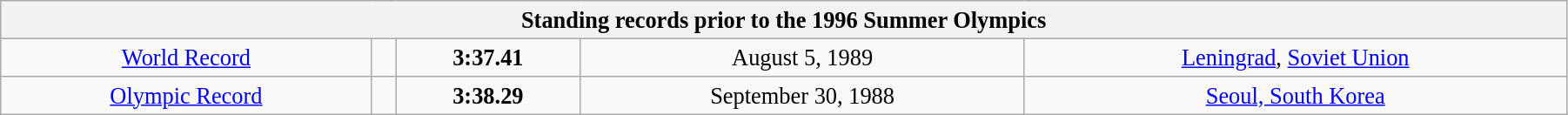<table class="wikitable" style=" text-align:center; font-size:110%;" width="95%">
<tr>
<th colspan="5">Standing records prior to the 1996 Summer Olympics</th>
</tr>
<tr>
<td><a href='#'>World Record</a></td>
<td></td>
<td><strong>3:37.41</strong></td>
<td>August 5, 1989</td>
<td> <a href='#'>Leningrad</a>, <a href='#'>Soviet Union</a></td>
</tr>
<tr>
<td><a href='#'>Olympic Record</a></td>
<td></td>
<td><strong>3:38.29</strong></td>
<td>September 30, 1988</td>
<td> <a href='#'>Seoul, South Korea</a></td>
</tr>
</table>
